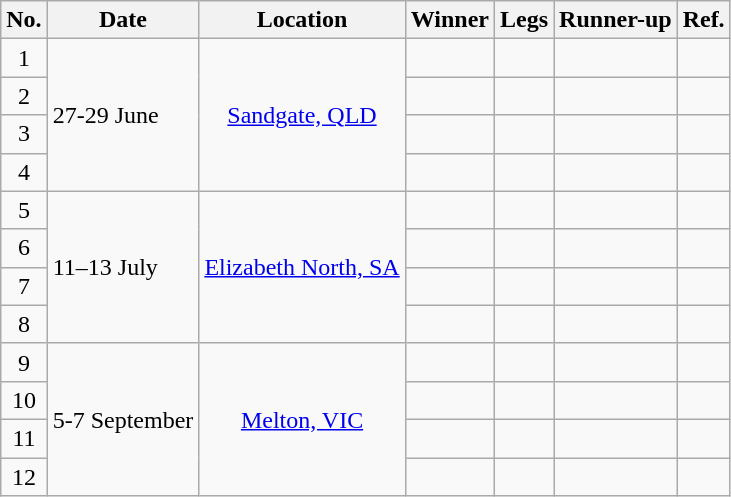<table class="wikitable">
<tr>
<th>No.</th>
<th>Date</th>
<th>Location</th>
<th>Winner</th>
<th>Legs</th>
<th>Runner-up</th>
<th>Ref.</th>
</tr>
<tr>
<td align=center>1</td>
<td align=left rowspan="4">27-29 June</td>
<td align="center" rowspan="4"> <a href='#'>Sandgate, QLD</a></td>
<td align="right"></td>
<td align="center"></td>
<td></td>
<td align="center"></td>
</tr>
<tr>
<td align=center>2</td>
<td align="right"></td>
<td align="center"></td>
<td></td>
<td align="center"></td>
</tr>
<tr>
<td align=center>3</td>
<td align="right"></td>
<td align="center"></td>
<td></td>
<td align="center"></td>
</tr>
<tr>
<td align=center>4</td>
<td align="right"></td>
<td align="center"></td>
<td></td>
<td align="center"></td>
</tr>
<tr>
<td align=center>5</td>
<td align=left rowspan="4">11–13 July</td>
<td align="center" rowspan="4"> <a href='#'>Elizabeth North, SA</a></td>
<td align="right"></td>
<td align="center"></td>
<td></td>
<td align="center"></td>
</tr>
<tr>
<td align=center>6</td>
<td align="right"></td>
<td align="center"></td>
<td></td>
<td align="center"></td>
</tr>
<tr>
<td align=center>7</td>
<td align="right"></td>
<td align="center"></td>
<td></td>
<td align="center"></td>
</tr>
<tr>
<td align=center>8</td>
<td align="right"></td>
<td align="center"></td>
<td></td>
<td align="center"></td>
</tr>
<tr>
<td align=center>9</td>
<td align=left rowspan="4">5-7 September</td>
<td align="center"  rowspan="4"> <a href='#'>Melton, VIC</a></td>
<td align="right"></td>
<td align="center"></td>
<td></td>
<td align="center"></td>
</tr>
<tr>
<td align=center>10</td>
<td align="right"></td>
<td align="center"></td>
<td></td>
<td align="center"></td>
</tr>
<tr>
<td align=center>11</td>
<td align="right"></td>
<td align="center"></td>
<td></td>
<td align="center"></td>
</tr>
<tr>
<td align=center>12</td>
<td align="right"></td>
<td align="center"></td>
<td></td>
<td align="center"></td>
</tr>
</table>
